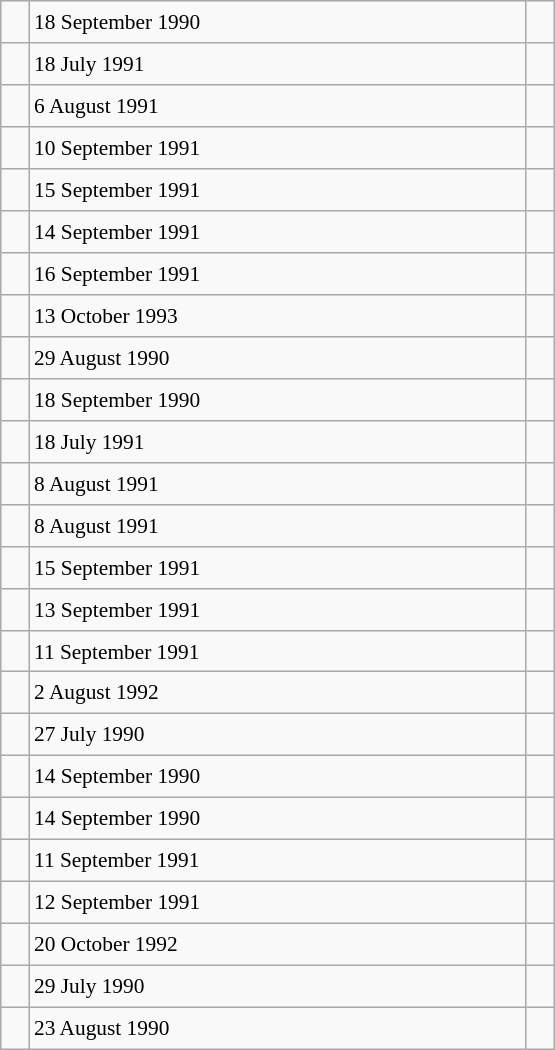<table class="wikitable" style="font-size: 89%; float: left; width: 26em; margin-right: 1em; height: 700px">
<tr>
<td></td>
<td>18 September 1990</td>
<td></td>
</tr>
<tr>
<td></td>
<td>18 July 1991</td>
<td></td>
</tr>
<tr>
<td></td>
<td>6 August 1991</td>
<td></td>
</tr>
<tr>
<td></td>
<td>10 September 1991</td>
<td></td>
</tr>
<tr>
<td></td>
<td>15 September 1991</td>
<td></td>
</tr>
<tr>
<td></td>
<td>14 September 1991</td>
<td></td>
</tr>
<tr>
<td></td>
<td>16 September 1991</td>
<td></td>
</tr>
<tr>
<td></td>
<td>13 October 1993</td>
<td></td>
</tr>
<tr>
<td></td>
<td>29 August 1990</td>
<td></td>
</tr>
<tr>
<td></td>
<td>18 September 1990</td>
<td></td>
</tr>
<tr>
<td></td>
<td>18 July 1991</td>
<td></td>
</tr>
<tr>
<td></td>
<td>8 August 1991</td>
<td></td>
</tr>
<tr>
<td></td>
<td>8 August 1991</td>
<td></td>
</tr>
<tr>
<td></td>
<td>15 September 1991</td>
<td></td>
</tr>
<tr>
<td></td>
<td>13 September 1991</td>
<td></td>
</tr>
<tr>
<td></td>
<td>11 September 1991</td>
<td></td>
</tr>
<tr>
<td></td>
<td>2 August 1992</td>
<td></td>
</tr>
<tr>
<td></td>
<td>27 July 1990</td>
<td></td>
</tr>
<tr>
<td></td>
<td>14 September 1990</td>
<td></td>
</tr>
<tr>
<td></td>
<td>14 September 1990</td>
<td></td>
</tr>
<tr>
<td></td>
<td>11 September 1991</td>
<td></td>
</tr>
<tr>
<td></td>
<td>12 September 1991</td>
<td></td>
</tr>
<tr>
<td></td>
<td>20 October 1992</td>
<td></td>
</tr>
<tr>
<td></td>
<td>29 July 1990</td>
<td></td>
</tr>
<tr>
<td></td>
<td>23 August 1990</td>
<td></td>
</tr>
</table>
